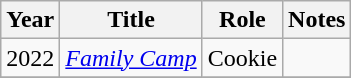<table class="wikitable sortable">
<tr>
<th>Year</th>
<th>Title</th>
<th>Role</th>
<th class="unsortable">Notes</th>
</tr>
<tr>
<td>2022</td>
<td><em><a href='#'>Family Camp</a></em></td>
<td>Cookie</td>
<td></td>
</tr>
<tr>
</tr>
</table>
